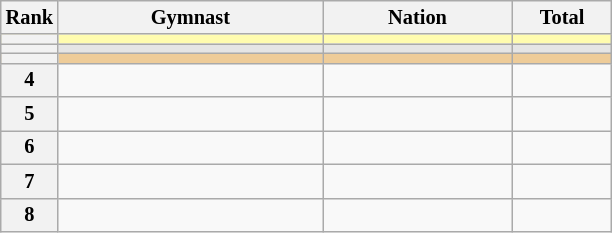<table class="wikitable sortable" style="text-align:center; font-size:85%">
<tr>
<th scope="col" style="width:20px;">Rank</th>
<th scope="col" style="width:170px;">Gymnast</th>
<th scope="col" style="width:120px;">Nation</th>
<th scope="col" style="width:60px;">Total</th>
</tr>
<tr bgcolor="fffcaf">
<th scope="row"></th>
<td align="left"></td>
<td></td>
<td></td>
</tr>
<tr bgcolor="e5e5e5">
<th scope="row"></th>
<td align="left"></td>
<td></td>
<td></td>
</tr>
<tr bgcolor="eecc99">
<th scope="row"></th>
<td align="left"></td>
<td></td>
<td></td>
</tr>
<tr>
<th scope="row">4</th>
<td align="left"></td>
<td></td>
<td></td>
</tr>
<tr>
<th scope="row">5</th>
<td align="left"></td>
<td></td>
<td></td>
</tr>
<tr>
<th scope="row">6</th>
<td align="left"></td>
<td></td>
<td></td>
</tr>
<tr>
<th scope="row">7</th>
<td align="left"></td>
<td></td>
<td></td>
</tr>
<tr>
<th scope="row">8</th>
<td align="left"></td>
<td></td>
<td></td>
</tr>
</table>
